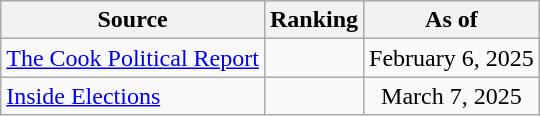<table class="wikitable" style="text-align:center">
<tr>
<th>Source</th>
<th>Ranking</th>
<th>As of</th>
</tr>
<tr>
<td align=left><a href='#'>The Cook Political Report</a></td>
<td></td>
<td>February 6, 2025</td>
</tr>
<tr>
<td align=left><a href='#'>Inside Elections</a></td>
<td></td>
<td>March 7, 2025</td>
</tr>
</table>
